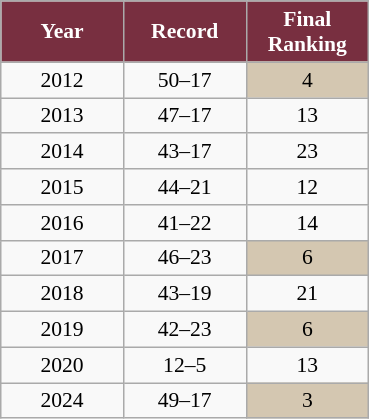<table class="wikitable" style="font-size: 90%; text-align:center">
<tr>
<th width=75; style="background:#782F40; color:white;">Year</th>
<th width=75; style="background:#782F40; color:white;">Record</th>
<th width=75; style="background:#782F40; color:white;">Final Ranking</th>
</tr>
<tr>
<td>2012</td>
<td>50–17</td>
<td style="background:#d4c7b1;">4</td>
</tr>
<tr>
<td>2013</td>
<td>47–17</td>
<td>13</td>
</tr>
<tr>
<td>2014</td>
<td>43–17</td>
<td>23</td>
</tr>
<tr>
<td>2015</td>
<td>44–21</td>
<td>12</td>
</tr>
<tr>
<td>2016</td>
<td>41–22</td>
<td>14</td>
</tr>
<tr>
<td>2017</td>
<td>46–23</td>
<td style="background:#d4c7b1;">6</td>
</tr>
<tr>
<td>2018</td>
<td>43–19</td>
<td>21</td>
</tr>
<tr>
<td>2019</td>
<td>42–23</td>
<td style="background:#d4c7b1;">6</td>
</tr>
<tr>
<td>2020</td>
<td>12–5</td>
<td>13</td>
</tr>
<tr>
<td>2024</td>
<td>49–17</td>
<td style="background:#d4c7b1;">3</td>
</tr>
</table>
